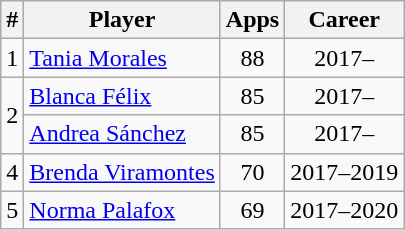<table class="wikitable" style="text-align:center;">
<tr>
<th>#</th>
<th>Player</th>
<th>Apps</th>
<th>Career</th>
</tr>
<tr>
<td>1</td>
<td align=left> <a href='#'>Tania Morales</a></td>
<td>88</td>
<td>2017–</td>
</tr>
<tr>
<td rowspan=2>2</td>
<td align=left> <a href='#'>Blanca Félix</a></td>
<td>85</td>
<td>2017–</td>
</tr>
<tr>
<td align=left> <a href='#'>Andrea Sánchez</a></td>
<td>85</td>
<td>2017–</td>
</tr>
<tr>
<td>4</td>
<td align=left> <a href='#'>Brenda Viramontes</a></td>
<td>70</td>
<td>2017–2019</td>
</tr>
<tr>
<td>5</td>
<td align=left> <a href='#'>Norma Palafox</a></td>
<td>69</td>
<td>2017–2020</td>
</tr>
</table>
